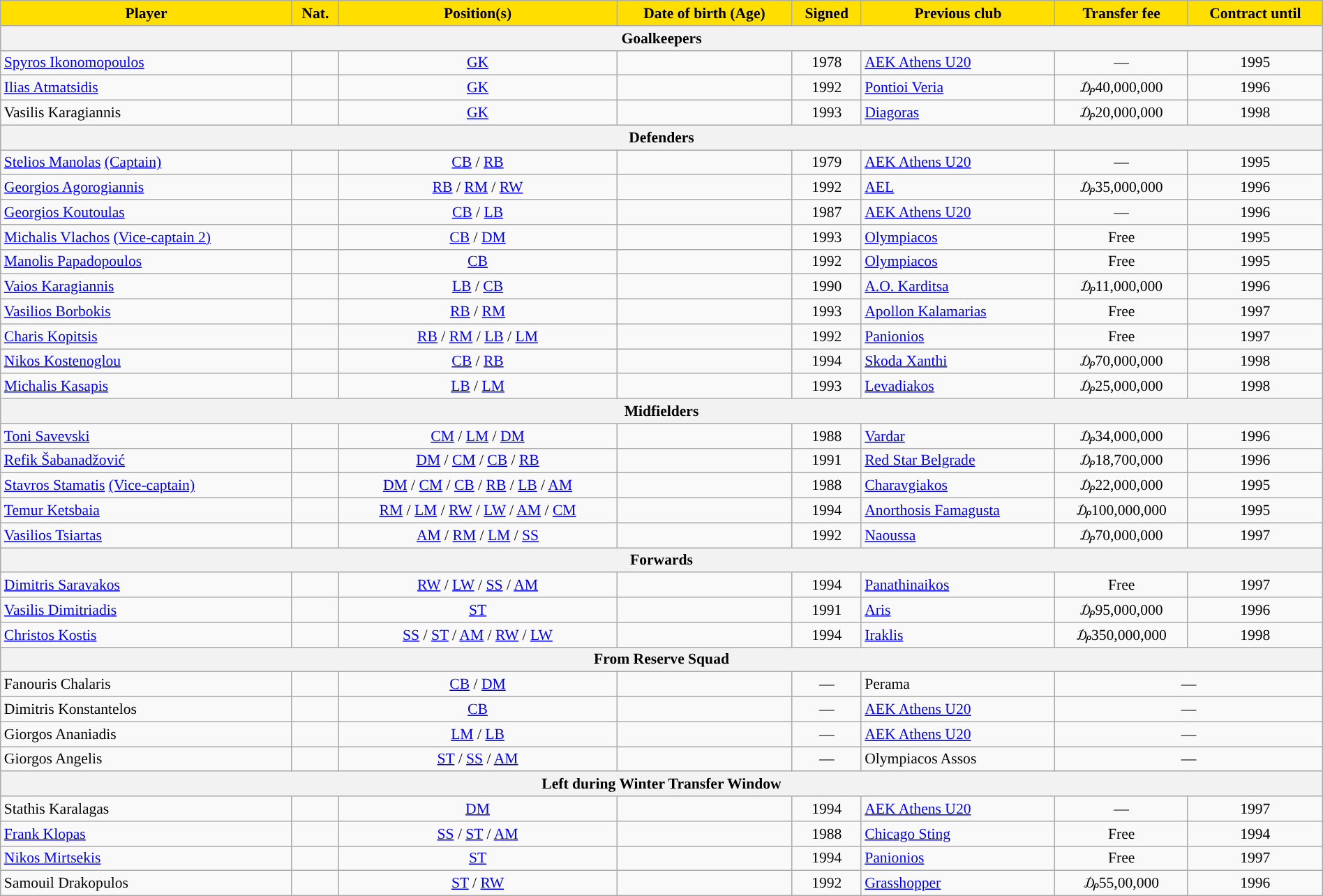<table class="wikitable" style="text-align:center; font-size:90%;width:100%;">
<tr>
<th style="background:#FFDE00">Player</th>
<th style="background:#FFDE00">Nat.</th>
<th style="background:#FFDE00">Position(s)</th>
<th style="background:#FFDE00">Date of birth (Age)</th>
<th style="background:#FFDE00">Signed</th>
<th style="background:#FFDE00">Previous club</th>
<th style="background:#FFDE00">Transfer fee</th>
<th style="background:#FFDE00">Contract until</th>
</tr>
<tr>
<th colspan="8">Goalkeepers</th>
</tr>
<tr>
<td align=left><a href='#'>Spyros Ikonomopoulos</a></td>
<td></td>
<td><a href='#'>GK</a></td>
<td></td>
<td>1978</td>
<td align=left> <a href='#'>AEK Athens U20</a></td>
<td>—</td>
<td>1995</td>
</tr>
<tr>
<td align=left><a href='#'>Ilias Atmatsidis</a></td>
<td></td>
<td><a href='#'>GK</a></td>
<td></td>
<td>1992</td>
<td align=left> <a href='#'>Pontioi Veria</a></td>
<td>₯40,000,000</td>
<td>1996</td>
</tr>
<tr>
<td align=left>Vasilis Karagiannis</td>
<td></td>
<td><a href='#'>GK</a></td>
<td></td>
<td>1993</td>
<td align=left> <a href='#'>Diagoras</a></td>
<td>₯20,000,000</td>
<td>1998</td>
</tr>
<tr>
<th colspan="8">Defenders</th>
</tr>
<tr>
<td align=left><a href='#'>Stelios Manolas</a> <a href='#'>(Captain)</a></td>
<td></td>
<td><a href='#'>CB</a> / <a href='#'>RB</a></td>
<td></td>
<td>1979</td>
<td align=left> <a href='#'>AEK Athens U20</a></td>
<td>—</td>
<td>1995</td>
</tr>
<tr>
<td align=left><a href='#'>Georgios Agorogiannis</a></td>
<td></td>
<td><a href='#'>RB</a> / <a href='#'>RM</a> / <a href='#'>RW</a></td>
<td></td>
<td>1992</td>
<td align=left> <a href='#'>AEL</a></td>
<td>₯35,000,000</td>
<td>1996</td>
</tr>
<tr>
<td align=left><a href='#'>Georgios Koutoulas</a></td>
<td></td>
<td><a href='#'>CB</a> / <a href='#'>LB</a></td>
<td></td>
<td>1987</td>
<td align=left> <a href='#'>AEK Athens U20</a></td>
<td>—</td>
<td>1996</td>
</tr>
<tr>
<td align=left><a href='#'>Michalis Vlachos</a> <a href='#'>(Vice-captain 2)</a></td>
<td></td>
<td><a href='#'>CB</a> / <a href='#'>DM</a></td>
<td></td>
<td>1993</td>
<td align=left> <a href='#'>Olympiacos</a></td>
<td>Free</td>
<td>1995</td>
</tr>
<tr>
<td align=left><a href='#'>Manolis Papadopoulos</a></td>
<td></td>
<td><a href='#'>CB</a></td>
<td></td>
<td>1992</td>
<td align=left> <a href='#'>Olympiacos</a></td>
<td>Free</td>
<td>1995</td>
</tr>
<tr>
<td align=left><a href='#'>Vaios Karagiannis</a></td>
<td></td>
<td><a href='#'>LB</a> / <a href='#'>CB</a></td>
<td></td>
<td>1990</td>
<td align=left> <a href='#'>A.O. Karditsa</a></td>
<td>₯11,000,000</td>
<td>1996</td>
</tr>
<tr>
<td align=left><a href='#'>Vasilios Borbokis</a></td>
<td></td>
<td><a href='#'>RB</a> / <a href='#'>RM</a></td>
<td></td>
<td>1993</td>
<td align=left> <a href='#'>Apollon Kalamarias</a></td>
<td>Free</td>
<td>1997</td>
</tr>
<tr>
<td align=left><a href='#'>Charis Kopitsis</a></td>
<td></td>
<td><a href='#'>RB</a> / <a href='#'>RM</a> / <a href='#'>LB</a> / <a href='#'>LM</a></td>
<td></td>
<td>1992</td>
<td align=left> <a href='#'>Panionios</a></td>
<td>Free</td>
<td>1997</td>
</tr>
<tr>
<td align=left><a href='#'>Nikos Kostenoglou</a></td>
<td></td>
<td><a href='#'>CB</a> / <a href='#'>RB</a></td>
<td></td>
<td>1994</td>
<td align=left> <a href='#'>Skoda Xanthi</a></td>
<td>₯70,000,000</td>
<td>1998</td>
</tr>
<tr>
<td align=left><a href='#'>Michalis Kasapis</a></td>
<td></td>
<td><a href='#'>LB</a> / <a href='#'>LM</a></td>
<td></td>
<td>1993</td>
<td align=left> <a href='#'>Levadiakos</a></td>
<td>₯25,000,000</td>
<td>1998</td>
</tr>
<tr>
<th colspan="8">Midfielders</th>
</tr>
<tr>
<td align=left><a href='#'>Toni Savevski</a></td>
<td></td>
<td><a href='#'>CM</a> / <a href='#'>LM</a> / <a href='#'>DM</a></td>
<td></td>
<td>1988</td>
<td align=left> <a href='#'>Vardar</a></td>
<td>₯34,000,000</td>
<td>1996</td>
</tr>
<tr>
<td align=left><a href='#'>Refik Šabanadžović</a></td>
<td></td>
<td><a href='#'>DM</a> / <a href='#'>CM</a> / <a href='#'>CB</a> / <a href='#'>RB</a></td>
<td></td>
<td>1991</td>
<td align=left> <a href='#'>Red Star Belgrade</a></td>
<td>₯18,700,000</td>
<td>1996</td>
</tr>
<tr>
<td align=left><a href='#'>Stavros Stamatis</a> <a href='#'>(Vice-captain)</a></td>
<td></td>
<td><a href='#'>DM</a> / <a href='#'>CM</a> / <a href='#'>CB</a> / <a href='#'>RB</a> / <a href='#'>LB</a> /  <a href='#'>AM</a></td>
<td></td>
<td>1988</td>
<td align=left> <a href='#'>Charavgiakos</a></td>
<td>₯22,000,000</td>
<td>1995</td>
</tr>
<tr>
<td align=left><a href='#'>Temur Ketsbaia</a></td>
<td></td>
<td><a href='#'>RM</a> / <a href='#'>LM</a> / <a href='#'>RW</a> / <a href='#'>LW</a> / <a href='#'>AM</a> / <a href='#'>CM</a></td>
<td></td>
<td>1994</td>
<td align=left> <a href='#'>Anorthosis Famagusta</a></td>
<td>₯100,000,000</td>
<td>1995</td>
</tr>
<tr>
<td align=left><a href='#'>Vasilios Tsiartas</a></td>
<td></td>
<td><a href='#'>AM</a> / <a href='#'>RM</a> / <a href='#'>LM</a> / <a href='#'>SS</a></td>
<td></td>
<td>1992</td>
<td align=left> <a href='#'>Naoussa</a></td>
<td>₯70,000,000</td>
<td>1997</td>
</tr>
<tr>
<th colspan="8">Forwards</th>
</tr>
<tr>
<td align=left><a href='#'>Dimitris Saravakos</a></td>
<td></td>
<td><a href='#'>RW</a> / <a href='#'>LW</a> / <a href='#'>SS</a> / <a href='#'>AM</a></td>
<td></td>
<td>1994</td>
<td align=left> <a href='#'>Panathinaikos</a></td>
<td>Free</td>
<td>1997</td>
</tr>
<tr>
<td align=left><a href='#'>Vasilis Dimitriadis</a></td>
<td></td>
<td><a href='#'>ST</a></td>
<td></td>
<td>1991</td>
<td align=left> <a href='#'>Aris</a></td>
<td>₯95,000,000</td>
<td>1996</td>
</tr>
<tr>
<td align=left><a href='#'>Christos Kostis</a></td>
<td></td>
<td><a href='#'>SS</a> / <a href='#'>ST</a> / <a href='#'>AM</a> / <a href='#'>RW</a> / <a href='#'>LW</a></td>
<td></td>
<td>1994</td>
<td align=left> <a href='#'>Iraklis</a></td>
<td>₯350,000,000</td>
<td>1998</td>
</tr>
<tr>
<th colspan="8">From Reserve Squad</th>
</tr>
<tr>
<td align=left>Fanouris Chalaris</td>
<td></td>
<td><a href='#'>CB</a> / <a href='#'>DM</a></td>
<td></td>
<td>—</td>
<td align=left> Perama</td>
<td colspan="2">—</td>
</tr>
<tr>
<td align=left>Dimitris Konstantelos</td>
<td></td>
<td><a href='#'>CB</a></td>
<td></td>
<td>—</td>
<td align=left> <a href='#'>AEK Athens U20</a></td>
<td colspan="2">—</td>
</tr>
<tr>
<td align=left>Giorgos Ananiadis</td>
<td></td>
<td><a href='#'>LM</a> / <a href='#'>LB</a></td>
<td></td>
<td>—</td>
<td align=left> <a href='#'>AEK Athens U20</a></td>
<td colspan="2">—</td>
</tr>
<tr>
<td align=left>Giorgos Angelis</td>
<td></td>
<td><a href='#'>ST</a> / <a href='#'>SS</a> / <a href='#'>AM</a></td>
<td></td>
<td>—</td>
<td align=left> Olympiacos Assos</td>
<td colspan="2">—</td>
</tr>
<tr>
<th colspan="8">Left during Winter Transfer Window</th>
</tr>
<tr>
<td align=left>Stathis Karalagas</td>
<td></td>
<td><a href='#'>DM</a></td>
<td></td>
<td>1994</td>
<td align=left> <a href='#'>AEK Athens U20</a></td>
<td>—</td>
<td>1997</td>
</tr>
<tr>
<td align=left><a href='#'>Frank Klopas</a></td>
<td></td>
<td><a href='#'>SS</a> / <a href='#'>ST</a> / <a href='#'>AM</a></td>
<td></td>
<td>1988</td>
<td align=left> <a href='#'>Chicago Sting</a></td>
<td>Free</td>
<td>1994</td>
</tr>
<tr>
<td align=left><a href='#'>Nikos Mirtsekis</a></td>
<td></td>
<td><a href='#'>ST</a></td>
<td></td>
<td>1994</td>
<td align=left> <a href='#'>Panionios</a></td>
<td>Free</td>
<td>1997</td>
</tr>
<tr>
<td align=left>Samouil Drakopulos</td>
<td></td>
<td><a href='#'>ST</a> / <a href='#'>RW</a></td>
<td></td>
<td>1992</td>
<td align=left> <a href='#'>Grasshopper</a></td>
<td>₯55,00,000</td>
<td>1996</td>
</tr>
</table>
